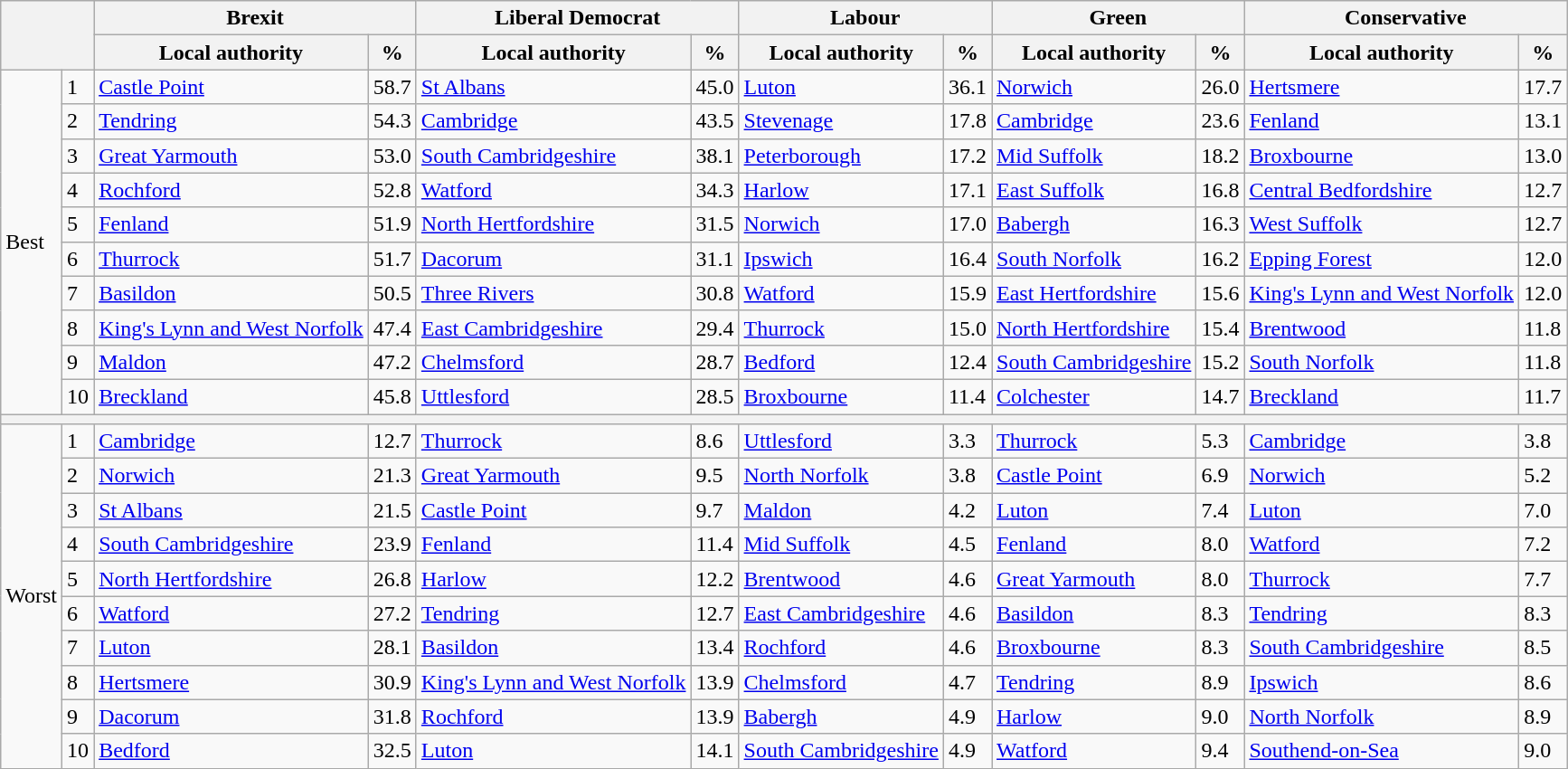<table class="wikitable">
<tr>
<th colspan="2" rowspan="2"></th>
<th colspan="2">Brexit</th>
<th colspan="2">Liberal Democrat</th>
<th colspan="2">Labour</th>
<th colspan="2">Green</th>
<th colspan="2">Conservative</th>
</tr>
<tr>
<th style="text-align:center;">Local authority</th>
<th style="text-align:center;">%</th>
<th>Local authority</th>
<th>%</th>
<th>Local authority</th>
<th>%</th>
<th>Local authority</th>
<th>%</th>
<th>Local authority</th>
<th>%</th>
</tr>
<tr>
<td rowspan="10">Best</td>
<td>1</td>
<td><a href='#'>Castle Point</a></td>
<td>58.7</td>
<td><a href='#'>St Albans</a></td>
<td>45.0</td>
<td><a href='#'>Luton</a></td>
<td>36.1</td>
<td><a href='#'>Norwich</a></td>
<td>26.0</td>
<td><a href='#'>Hertsmere</a></td>
<td>17.7</td>
</tr>
<tr>
<td>2</td>
<td><a href='#'>Tendring</a></td>
<td>54.3</td>
<td><a href='#'>Cambridge</a></td>
<td>43.5</td>
<td><a href='#'>Stevenage</a></td>
<td>17.8</td>
<td><a href='#'>Cambridge</a></td>
<td>23.6</td>
<td><a href='#'>Fenland</a></td>
<td>13.1</td>
</tr>
<tr>
<td>3</td>
<td><a href='#'>Great Yarmouth</a></td>
<td>53.0</td>
<td><a href='#'>South Cambridgeshire</a></td>
<td>38.1</td>
<td><a href='#'>Peterborough</a></td>
<td>17.2</td>
<td><a href='#'>Mid Suffolk</a></td>
<td>18.2</td>
<td><a href='#'>Broxbourne</a></td>
<td>13.0</td>
</tr>
<tr>
<td>4</td>
<td><a href='#'>Rochford</a></td>
<td>52.8</td>
<td><a href='#'>Watford</a></td>
<td>34.3</td>
<td><a href='#'>Harlow</a></td>
<td>17.1</td>
<td><a href='#'>East Suffolk</a></td>
<td>16.8</td>
<td><a href='#'>Central Bedfordshire</a></td>
<td>12.7</td>
</tr>
<tr>
<td>5</td>
<td><a href='#'>Fenland</a></td>
<td>51.9</td>
<td><a href='#'>North Hertfordshire</a></td>
<td>31.5</td>
<td><a href='#'>Norwich</a></td>
<td>17.0</td>
<td><a href='#'>Babergh</a></td>
<td>16.3</td>
<td><a href='#'>West Suffolk</a></td>
<td>12.7</td>
</tr>
<tr>
<td>6</td>
<td><a href='#'>Thurrock</a></td>
<td>51.7</td>
<td><a href='#'>Dacorum</a></td>
<td>31.1</td>
<td><a href='#'>Ipswich</a></td>
<td>16.4</td>
<td><a href='#'>South Norfolk</a></td>
<td>16.2</td>
<td><a href='#'>Epping Forest</a></td>
<td>12.0</td>
</tr>
<tr>
<td>7</td>
<td><a href='#'>Basildon</a></td>
<td>50.5</td>
<td><a href='#'>Three Rivers</a></td>
<td>30.8</td>
<td><a href='#'>Watford</a></td>
<td>15.9</td>
<td><a href='#'>East Hertfordshire</a></td>
<td>15.6</td>
<td><a href='#'>King's Lynn and West Norfolk</a></td>
<td>12.0</td>
</tr>
<tr>
<td>8</td>
<td><a href='#'>King's Lynn and West Norfolk</a></td>
<td>47.4</td>
<td><a href='#'>East Cambridgeshire</a></td>
<td>29.4</td>
<td><a href='#'>Thurrock</a></td>
<td>15.0</td>
<td><a href='#'>North Hertfordshire</a></td>
<td>15.4</td>
<td><a href='#'>Brentwood</a></td>
<td>11.8</td>
</tr>
<tr>
<td>9</td>
<td><a href='#'>Maldon</a></td>
<td>47.2</td>
<td><a href='#'>Chelmsford</a></td>
<td>28.7</td>
<td><a href='#'>Bedford</a></td>
<td>12.4</td>
<td><a href='#'>South Cambridgeshire</a></td>
<td>15.2</td>
<td><a href='#'>South Norfolk</a></td>
<td>11.8</td>
</tr>
<tr>
<td>10</td>
<td><a href='#'>Breckland</a></td>
<td>45.8</td>
<td><a href='#'>Uttlesford</a></td>
<td>28.5</td>
<td><a href='#'>Broxbourne</a></td>
<td>11.4</td>
<td><a href='#'>Colchester</a></td>
<td>14.7</td>
<td><a href='#'>Breckland</a></td>
<td>11.7</td>
</tr>
<tr>
<th colspan="14"></th>
</tr>
<tr>
<td rowspan="10">Worst</td>
<td>1</td>
<td><a href='#'>Cambridge</a></td>
<td>12.7</td>
<td><a href='#'>Thurrock</a></td>
<td>8.6</td>
<td><a href='#'>Uttlesford</a></td>
<td>3.3</td>
<td><a href='#'>Thurrock</a></td>
<td>5.3</td>
<td><a href='#'>Cambridge</a></td>
<td>3.8</td>
</tr>
<tr>
<td>2</td>
<td><a href='#'>Norwich</a></td>
<td>21.3</td>
<td><a href='#'>Great Yarmouth</a></td>
<td>9.5</td>
<td><a href='#'>North Norfolk</a></td>
<td>3.8</td>
<td><a href='#'>Castle Point</a></td>
<td>6.9</td>
<td><a href='#'>Norwich</a></td>
<td>5.2</td>
</tr>
<tr>
<td>3</td>
<td><a href='#'>St Albans</a></td>
<td>21.5</td>
<td><a href='#'>Castle Point</a></td>
<td>9.7</td>
<td><a href='#'>Maldon</a></td>
<td>4.2</td>
<td><a href='#'>Luton</a></td>
<td>7.4</td>
<td><a href='#'>Luton</a></td>
<td>7.0</td>
</tr>
<tr>
<td>4</td>
<td><a href='#'>South Cambridgeshire</a></td>
<td>23.9</td>
<td><a href='#'>Fenland</a></td>
<td>11.4</td>
<td><a href='#'>Mid Suffolk</a></td>
<td>4.5</td>
<td><a href='#'>Fenland</a></td>
<td>8.0</td>
<td><a href='#'>Watford</a></td>
<td>7.2</td>
</tr>
<tr>
<td>5</td>
<td><a href='#'>North Hertfordshire</a></td>
<td>26.8</td>
<td><a href='#'>Harlow</a></td>
<td>12.2</td>
<td><a href='#'>Brentwood</a></td>
<td>4.6</td>
<td><a href='#'>Great Yarmouth</a></td>
<td>8.0</td>
<td><a href='#'>Thurrock</a></td>
<td>7.7</td>
</tr>
<tr>
<td>6</td>
<td><a href='#'>Watford</a></td>
<td>27.2</td>
<td><a href='#'>Tendring</a></td>
<td>12.7</td>
<td><a href='#'>East Cambridgeshire</a></td>
<td>4.6</td>
<td><a href='#'>Basildon</a></td>
<td>8.3</td>
<td><a href='#'>Tendring</a></td>
<td>8.3</td>
</tr>
<tr>
<td>7</td>
<td><a href='#'>Luton</a></td>
<td>28.1</td>
<td><a href='#'>Basildon</a></td>
<td>13.4</td>
<td><a href='#'>Rochford</a></td>
<td>4.6</td>
<td><a href='#'>Broxbourne</a></td>
<td>8.3</td>
<td><a href='#'>South Cambridgeshire</a></td>
<td>8.5</td>
</tr>
<tr>
<td>8</td>
<td><a href='#'>Hertsmere</a></td>
<td>30.9</td>
<td><a href='#'>King's Lynn and West Norfolk</a></td>
<td>13.9</td>
<td><a href='#'>Chelmsford</a></td>
<td>4.7</td>
<td><a href='#'>Tendring</a></td>
<td>8.9</td>
<td><a href='#'>Ipswich</a></td>
<td>8.6</td>
</tr>
<tr>
<td>9</td>
<td><a href='#'>Dacorum</a></td>
<td>31.8</td>
<td><a href='#'>Rochford</a></td>
<td>13.9</td>
<td><a href='#'>Babergh</a></td>
<td>4.9</td>
<td><a href='#'>Harlow</a></td>
<td>9.0</td>
<td><a href='#'>North Norfolk</a></td>
<td>8.9</td>
</tr>
<tr>
<td>10</td>
<td><a href='#'>Bedford</a></td>
<td>32.5</td>
<td><a href='#'>Luton</a></td>
<td>14.1</td>
<td><a href='#'>South Cambridgeshire</a></td>
<td>4.9</td>
<td><a href='#'>Watford</a></td>
<td>9.4</td>
<td><a href='#'>Southend-on-Sea</a></td>
<td>9.0</td>
</tr>
</table>
